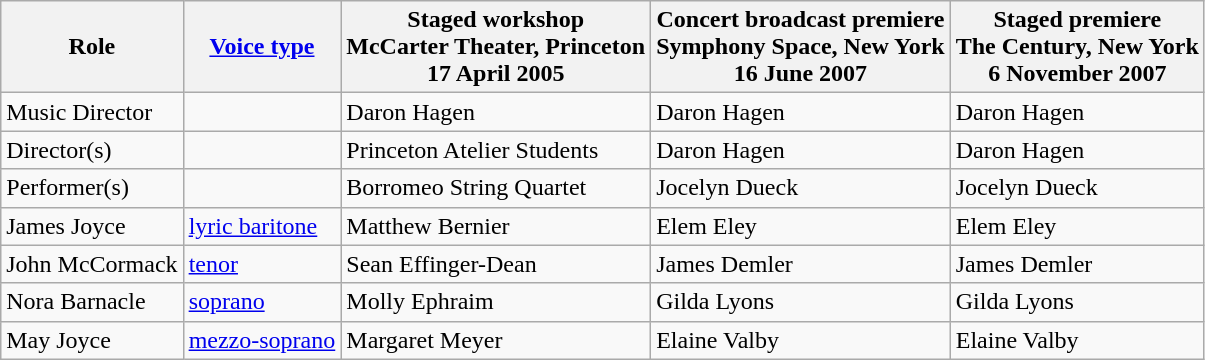<table class="wikitable">
<tr>
<th>Role</th>
<th><a href='#'>Voice type</a></th>
<th>Staged workshop<br>McCarter Theater, Princeton<br>17 April 2005</th>
<th>Concert broadcast premiere<br>Symphony Space, New York<br>16 June 2007</th>
<th>Staged premiere<br>The Century, New York<br>6 November 2007</th>
</tr>
<tr>
<td>Music Director</td>
<td></td>
<td>Daron Hagen</td>
<td>Daron Hagen</td>
<td>Daron Hagen</td>
</tr>
<tr>
<td>Director(s)</td>
<td></td>
<td>Princeton Atelier Students</td>
<td>Daron Hagen</td>
<td>Daron Hagen</td>
</tr>
<tr>
<td>Performer(s)</td>
<td></td>
<td>Borromeo String Quartet</td>
<td>Jocelyn Dueck</td>
<td>Jocelyn Dueck</td>
</tr>
<tr>
<td>James Joyce</td>
<td><a href='#'>lyric baritone</a></td>
<td>Matthew Bernier</td>
<td>Elem Eley</td>
<td>Elem Eley</td>
</tr>
<tr>
<td>John McCormack</td>
<td><a href='#'>tenor</a></td>
<td>Sean Effinger-Dean</td>
<td>James Demler</td>
<td>James Demler</td>
</tr>
<tr>
<td>Nora Barnacle</td>
<td><a href='#'>soprano</a></td>
<td>Molly Ephraim</td>
<td>Gilda Lyons</td>
<td>Gilda Lyons</td>
</tr>
<tr>
<td>May Joyce</td>
<td><a href='#'>mezzo-soprano</a></td>
<td>Margaret Meyer</td>
<td>Elaine Valby</td>
<td>Elaine Valby</td>
</tr>
</table>
